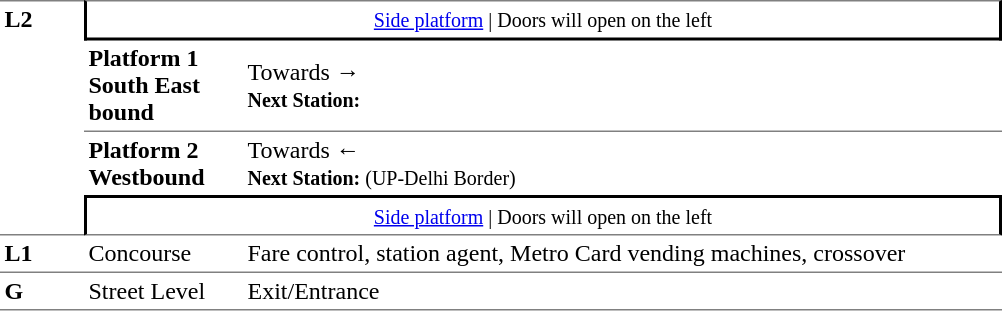<table table border=0 cellspacing=0 cellpadding=3>
<tr>
<td style="border-top:solid 1px grey;border-bottom:solid 1px grey;" width=50 rowspan=4 valign=top><strong>L2</strong></td>
<td style="border-top:solid 1px grey;border-right:solid 2px black;border-left:solid 2px black;border-bottom:solid 2px black;text-align:center;" colspan=2><small><a href='#'>Side platform</a> | Doors will open on the left </small></td>
</tr>
<tr>
<td style="border-bottom:solid 1px grey;" width=100><span><strong>Platform 1</strong><br><strong>South East bound</strong></span></td>
<td style="border-bottom:solid 1px grey;" width=500>Towards → <br><small><strong>Next Station:</strong> </small></td>
</tr>
<tr>
<td><span><strong>Platform 2</strong><br><strong>Westbound</strong></span></td>
<td>Towards ← <br><small><strong>Next Station:</strong> </small><small> (UP-Delhi Border)</small></td>
</tr>
<tr>
<td style="border-top:solid 2px black;border-right:solid 2px black;border-left:solid 2px black;border-bottom:solid 1px grey;text-align:center;" colspan=2><small><a href='#'>Side platform</a> | Doors will open on the left </small></td>
</tr>
<tr>
<td valign=top><strong>L1</strong></td>
<td valign=top>Concourse</td>
<td valign=top>Fare control, station agent, Metro Card vending machines, crossover</td>
</tr>
<tr>
<td style="border-bottom:solid 1px grey;border-top:solid 1px grey;" width=50 valign=top><strong>G</strong></td>
<td style="border-top:solid 1px grey;border-bottom:solid 1px grey;" width=100 valign=top>Street Level</td>
<td style="border-top:solid 1px grey;border-bottom:solid 1px grey;" width=500 valign=top>Exit/Entrance</td>
</tr>
</table>
